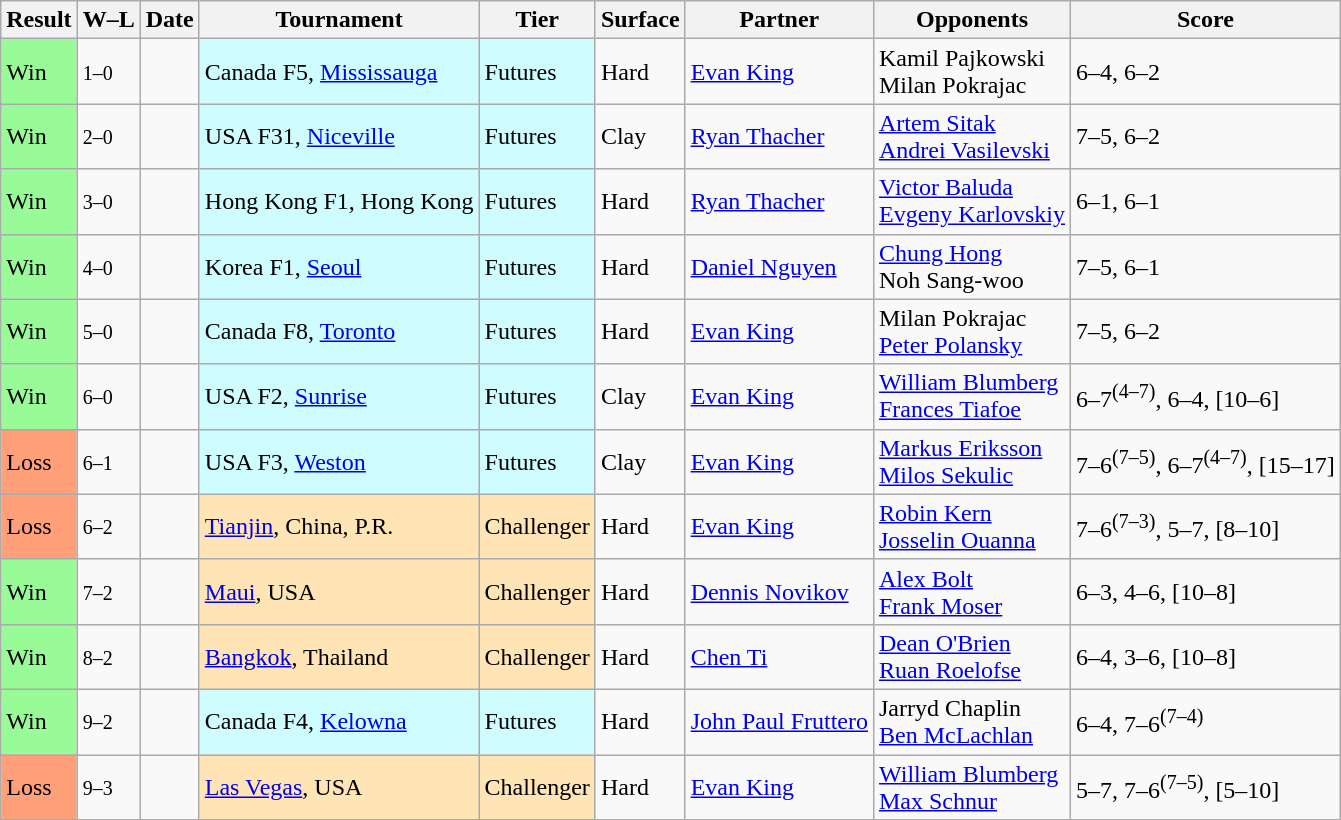<table class="sortable wikitable">
<tr>
<th>Result</th>
<th class="unsortable">W–L</th>
<th>Date</th>
<th>Tournament</th>
<th>Tier</th>
<th>Surface</th>
<th>Partner</th>
<th>Opponents</th>
<th class="unsortable">Score</th>
</tr>
<tr>
<td bgcolor=98fb98>Win</td>
<td><small>1–0</small></td>
<td></td>
<td style="background:#cffcff;">Canada F5, <a href='#'>Mississauga</a></td>
<td style="background:#cffcff;">Futures</td>
<td>Hard</td>
<td> <a href='#'>Evan King</a></td>
<td> Kamil Pajkowski<br> Milan Pokrajac</td>
<td>6–4, 6–2</td>
</tr>
<tr>
<td bgcolor=98FB98>Win</td>
<td><small>2–0</small></td>
<td></td>
<td style="background:#cffcff;">USA F31, <a href='#'>Niceville</a></td>
<td style="background:#cffcff;">Futures</td>
<td>Clay</td>
<td> <a href='#'>Ryan Thacher</a></td>
<td> <a href='#'>Artem Sitak</a><br> <a href='#'>Andrei Vasilevski</a></td>
<td>7–5, 6–2</td>
</tr>
<tr>
<td bgcolor=98FB98>Win</td>
<td><small>3–0</small></td>
<td></td>
<td style="background:#cffcff;">Hong Kong F1, Hong Kong</td>
<td style="background:#cffcff;">Futures</td>
<td>Hard</td>
<td> <a href='#'>Ryan Thacher</a></td>
<td> <a href='#'>Victor Baluda</a><br> <a href='#'>Evgeny Karlovskiy</a></td>
<td>6–1, 6–1</td>
</tr>
<tr>
<td bgcolor=98FB98>Win</td>
<td><small>4–0</small></td>
<td></td>
<td style="background:#cffcff;">Korea F1, <a href='#'>Seoul</a></td>
<td style="background:#cffcff;">Futures</td>
<td>Hard</td>
<td> <a href='#'>Daniel Nguyen</a></td>
<td> <a href='#'>Chung Hong</a><br> Noh Sang-woo</td>
<td>7–5, 6–1</td>
</tr>
<tr>
<td bgcolor=98fb98>Win</td>
<td><small>5–0</small></td>
<td></td>
<td style="background:#cffcff;">Canada F8, <a href='#'>Toronto</a></td>
<td style="background:#cffcff;">Futures</td>
<td>Hard</td>
<td> <a href='#'>Evan King</a></td>
<td> Milan Pokrajac<br> <a href='#'>Peter Polansky</a></td>
<td>7–5, 6–2</td>
</tr>
<tr>
<td bgcolor=98fb98>Win</td>
<td><small>6–0</small></td>
<td></td>
<td style="background:#cffcff;">USA F2, <a href='#'>Sunrise</a></td>
<td style="background:#cffcff;">Futures</td>
<td>Clay</td>
<td> <a href='#'>Evan King</a></td>
<td> <a href='#'>William Blumberg</a><br> <a href='#'>Frances Tiafoe</a></td>
<td>6–7<sup>(4–7)</sup>, 6–4, [10–6]</td>
</tr>
<tr>
<td bgcolor=FFA07A>Loss</td>
<td><small>6–1</small></td>
<td></td>
<td style="background:#cffcff;">USA F3, <a href='#'>Weston</a></td>
<td style="background:#cffcff;">Futures</td>
<td>Clay</td>
<td> <a href='#'>Evan King</a></td>
<td> <a href='#'>Markus Eriksson</a><br> <a href='#'>Milos Sekulic</a></td>
<td>7–6<sup>(7–5)</sup>, 6–7<sup>(4–7)</sup>, [15–17]</td>
</tr>
<tr>
<td bgcolor=ffa07a>Loss</td>
<td><small>6–2</small></td>
<td></td>
<td bgcolor=moccasin><a href='#'>Tianjin</a>, China, P.R.</td>
<td bgcolor=moccasin>Challenger</td>
<td>Hard</td>
<td> <a href='#'>Evan King</a></td>
<td> <a href='#'>Robin Kern</a><br> <a href='#'>Josselin Ouanna</a></td>
<td>7–6<sup>(7–3)</sup>, 5–7, [8–10]</td>
</tr>
<tr>
<td bgcolor=98fb98>Win</td>
<td><small>7–2</small></td>
<td><a href='#'></a></td>
<td style="background:moccasin;"><a href='#'>Maui</a>, USA</td>
<td style="background:moccasin;">Challenger</td>
<td>Hard</td>
<td> <a href='#'>Dennis Novikov</a></td>
<td> <a href='#'>Alex Bolt</a><br> <a href='#'>Frank Moser</a></td>
<td>6–3, 4–6, [10–8]</td>
</tr>
<tr>
<td bgcolor=98fb98>Win</td>
<td><small>8–2</small></td>
<td><a href='#'></a></td>
<td style="background:moccasin;"><a href='#'>Bangkok</a>, Thailand</td>
<td style="background:moccasin;">Challenger</td>
<td>Hard</td>
<td> <a href='#'>Chen Ti</a></td>
<td> <a href='#'>Dean O'Brien</a><br> <a href='#'>Ruan Roelofse</a></td>
<td>6–4, 3–6, [10–8]</td>
</tr>
<tr>
<td bgcolor=98FB98>Win</td>
<td><small>9–2</small></td>
<td></td>
<td style="background:#cffcff;">Canada F4, <a href='#'>Kelowna</a></td>
<td style="background:#cffcff;">Futures</td>
<td>Hard</td>
<td> <a href='#'>John Paul Fruttero</a></td>
<td> Jarryd Chaplin<br> <a href='#'>Ben McLachlan</a></td>
<td>6–4, 7–6<sup>(7–4)</sup></td>
</tr>
<tr>
<td bgcolor=FFA07A>Loss</td>
<td><small>9–3</small></td>
<td><a href='#'></a></td>
<td style="background:moccasin;"><a href='#'>Las Vegas</a>, USA</td>
<td style="background:moccasin;">Challenger</td>
<td>Hard</td>
<td> <a href='#'>Evan King</a></td>
<td> <a href='#'>William Blumberg</a><br> <a href='#'>Max Schnur</a></td>
<td>5–7, 7–6<sup>(7–5)</sup>, [5–10]</td>
</tr>
</table>
